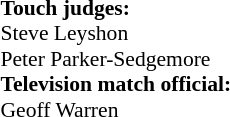<table width=100% style="font-size: 90%">
<tr>
<td><br><strong>Touch judges:</strong>
<br> Steve Leyshon
<br> Peter Parker-Sedgemore
<br><strong>Television match official:</strong>
<br> Geoff Warren</td>
</tr>
</table>
